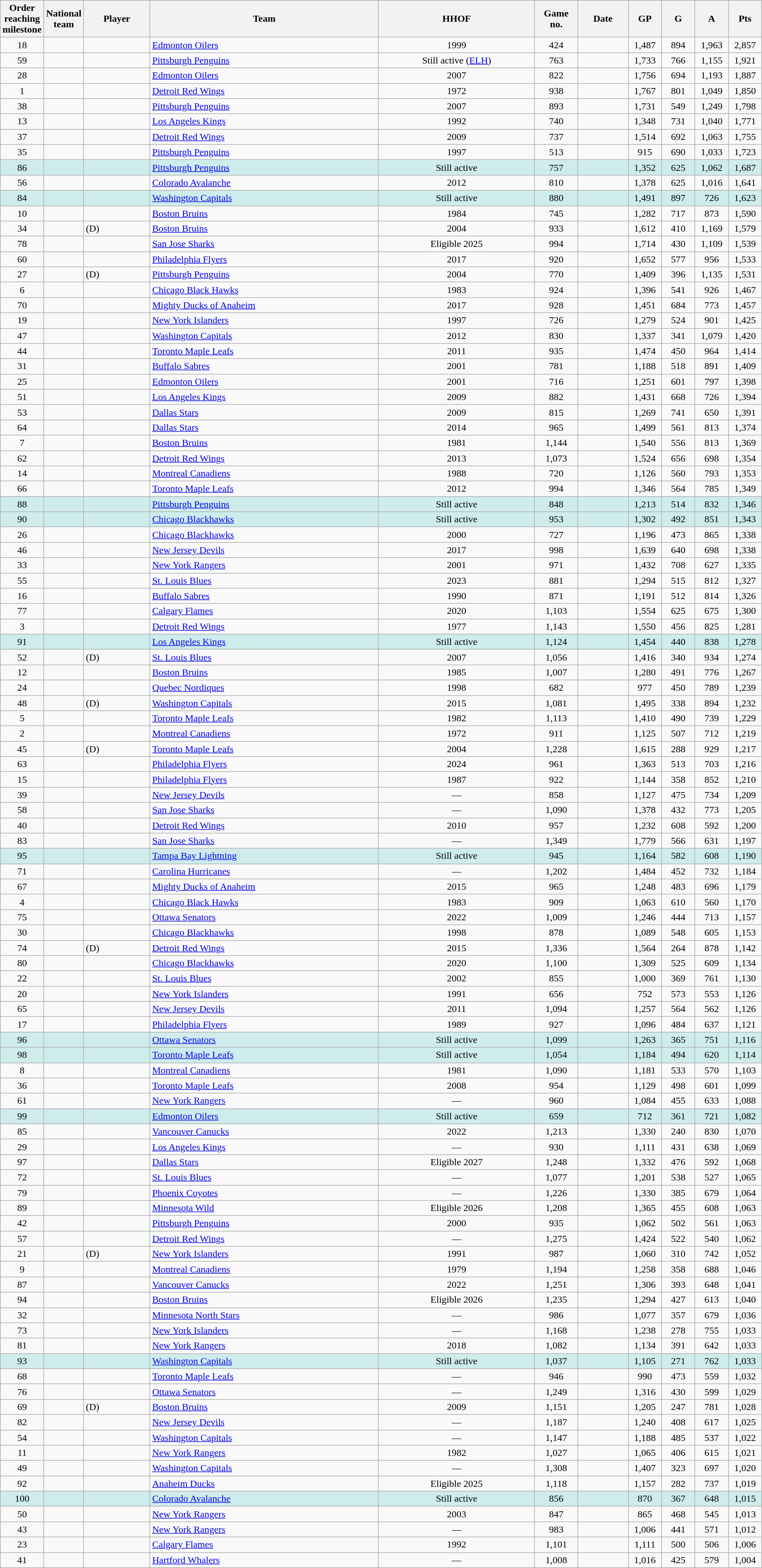<table class="wikitable sortable" style="width:100%;">
<tr>
<th style="width:2em;">Order reaching milestone</th>
<th style="width:2em;">National team</th>
<th>Player</th>
<th>Team</th>
<th>HHOF</th>
<th style="width:4em;"  data-sort-type=number>Game no.</th>
<th>Date</th>
<th style="width:3em;">GP</th>
<th style="width:3em;">G</th>
<th style="width:3em;">A</th>
<th style="width:3em;">Pts</th>
</tr>
<tr>
<td style="text-align:center;">18</td>
<td></td>
<td></td>
<td><a href='#'>Edmonton Oilers</a></td>
<td style="text-align:center;">1999</td>
<td style="text-align:center;">424</td>
<td></td>
<td style="text-align:center;">1,487</td>
<td style="text-align:center;">894</td>
<td style="text-align:center;">1,963</td>
<td style="text-align:center;">2,857</td>
</tr>
<tr>
<td style="text-align:center;">59</td>
<td></td>
<td></td>
<td><a href='#'>Pittsburgh Penguins</a></td>
<td style="text-align:center;">Still active (<a href='#'>ELH</a>)</td>
<td style="text-align:center;">763</td>
<td></td>
<td style="text-align:center;">1,733</td>
<td style="text-align:center;">766</td>
<td style="text-align:center;">1,155</td>
<td style="text-align:center;">1,921</td>
</tr>
<tr>
<td style="text-align:center;">28</td>
<td></td>
<td></td>
<td><a href='#'>Edmonton Oilers</a></td>
<td style="text-align:center;">2007</td>
<td style="text-align:center;">822</td>
<td></td>
<td style="text-align:center;">1,756</td>
<td style="text-align:center;">694</td>
<td style="text-align:center;">1,193</td>
<td style="text-align:center;">1,887</td>
</tr>
<tr>
<td style="text-align:center;">1</td>
<td></td>
<td></td>
<td><a href='#'>Detroit Red Wings</a></td>
<td style="text-align:center;">1972</td>
<td style="text-align:center;">938</td>
<td></td>
<td style="text-align:center;">1,767</td>
<td style="text-align:center;">801</td>
<td style="text-align:center;">1,049</td>
<td style="text-align:center;">1,850</td>
</tr>
<tr>
<td style="text-align:center;">38</td>
<td></td>
<td></td>
<td><a href='#'>Pittsburgh Penguins</a></td>
<td style="text-align:center;">2007</td>
<td style="text-align:center;">893</td>
<td></td>
<td style="text-align:center;">1,731</td>
<td style="text-align:center;">549</td>
<td style="text-align:center;">1,249</td>
<td style="text-align:center;">1,798</td>
</tr>
<tr>
<td style="text-align:center;">13</td>
<td></td>
<td></td>
<td><a href='#'>Los Angeles Kings</a></td>
<td style="text-align:center;">1992</td>
<td style="text-align:center;">740</td>
<td></td>
<td style="text-align:center;">1,348</td>
<td style="text-align:center;">731</td>
<td style="text-align:center;">1,040</td>
<td style="text-align:center;">1,771</td>
</tr>
<tr>
<td style="text-align:center;">37</td>
<td></td>
<td></td>
<td><a href='#'>Detroit Red Wings</a></td>
<td style="text-align:center;">2009</td>
<td style="text-align:center;">737</td>
<td></td>
<td style="text-align:center;">1,514</td>
<td style="text-align:center;">692</td>
<td style="text-align:center;">1,063</td>
<td style="text-align:center;">1,755</td>
</tr>
<tr>
<td style="text-align:center;">35</td>
<td></td>
<td></td>
<td><a href='#'>Pittsburgh Penguins</a></td>
<td style="text-align:center;">1997</td>
<td style="text-align:center;">513</td>
<td></td>
<td style="text-align:center;">915</td>
<td style="text-align:center;">690</td>
<td style="text-align:center;">1,033</td>
<td style="text-align:center;">1,723</td>
</tr>
<tr style="background:#CFECEC">
<td style="text-align:center;">86</td>
<td></td>
<td></td>
<td><a href='#'>Pittsburgh Penguins</a></td>
<td style="text-align:center;">Still active</td>
<td style="text-align:center;">757</td>
<td></td>
<td style="text-align:center;">1,352</td>
<td style="text-align:center;">625</td>
<td style="text-align:center;">1,062</td>
<td style="text-align:center;">1,687</td>
</tr>
<tr>
<td style="text-align:center;">56</td>
<td></td>
<td></td>
<td><a href='#'>Colorado Avalanche</a></td>
<td style="text-align:center;">2012</td>
<td style="text-align:center;">810</td>
<td></td>
<td style="text-align:center;">1,378</td>
<td style="text-align:center;">625</td>
<td style="text-align:center;">1,016</td>
<td style="text-align:center;">1,641</td>
</tr>
<tr style="background:#CFECEC">
<td style="text-align:center;">84</td>
<td></td>
<td></td>
<td><a href='#'>Washington Capitals</a></td>
<td style="text-align:center;">Still active</td>
<td style="text-align:center;">880</td>
<td></td>
<td style="text-align:center;">1,491</td>
<td style="text-align:center;">897</td>
<td style="text-align:center;">726</td>
<td style="text-align:center;">1,623</td>
</tr>
<tr>
<td style="text-align:center;">10</td>
<td></td>
<td></td>
<td><a href='#'>Boston Bruins</a></td>
<td style="text-align:center;">1984</td>
<td style="text-align:center;">745</td>
<td></td>
<td style="text-align:center;">1,282</td>
<td style="text-align:center;">717</td>
<td style="text-align:center;">873</td>
<td style="text-align:center;">1,590</td>
</tr>
<tr>
<td style="text-align:center;">34</td>
<td></td>
<td> (D)</td>
<td><a href='#'>Boston Bruins</a></td>
<td style="text-align:center;">2004</td>
<td style="text-align:center;">933</td>
<td></td>
<td style="text-align:center;">1,612</td>
<td style="text-align:center;">410</td>
<td style="text-align:center;">1,169</td>
<td style="text-align:center;">1,579</td>
</tr>
<tr>
<td style="text-align:center;">78</td>
<td></td>
<td></td>
<td><a href='#'>San Jose Sharks</a></td>
<td style="text-align:center;">Eligible 2025</td>
<td style="text-align:center;">994</td>
<td></td>
<td style="text-align:center;">1,714</td>
<td style="text-align:center;">430</td>
<td style="text-align:center;">1,109</td>
<td style="text-align:center;">1,539</td>
</tr>
<tr>
<td style="text-align:center;">60</td>
<td></td>
<td></td>
<td><a href='#'>Philadelphia Flyers</a></td>
<td style="text-align:center;">2017</td>
<td style="text-align:center;">920</td>
<td></td>
<td style="text-align:center;">1,652</td>
<td style="text-align:center;">577</td>
<td style="text-align:center;">956</td>
<td style="text-align:center;">1,533</td>
</tr>
<tr>
<td style="text-align:center;">27</td>
<td></td>
<td> (D)</td>
<td><a href='#'>Pittsburgh Penguins</a></td>
<td style="text-align:center;">2004</td>
<td style="text-align:center;">770</td>
<td></td>
<td style="text-align:center;">1,409</td>
<td style="text-align:center;">396</td>
<td style="text-align:center;">1,135</td>
<td style="text-align:center;">1,531</td>
</tr>
<tr>
<td style="text-align:center;">6</td>
<td> </td>
<td></td>
<td><a href='#'>Chicago Black Hawks</a></td>
<td style="text-align:center;">1983</td>
<td style="text-align:center;">924</td>
<td></td>
<td style="text-align:center;">1,396</td>
<td style="text-align:center;">541</td>
<td style="text-align:center;">926</td>
<td style="text-align:center;">1,467</td>
</tr>
<tr>
<td style="text-align:center;">70</td>
<td></td>
<td></td>
<td><a href='#'>Mighty Ducks of Anaheim</a></td>
<td style="text-align:center;">2017</td>
<td style="text-align:center;">928</td>
<td></td>
<td style="text-align:center;">1,451</td>
<td style="text-align:center;">684</td>
<td style="text-align:center;">773</td>
<td style="text-align:center;">1,457</td>
</tr>
<tr>
<td style="text-align:center;">19</td>
<td></td>
<td></td>
<td><a href='#'>New York Islanders</a></td>
<td style="text-align:center;">1997</td>
<td style="text-align:center;">726</td>
<td></td>
<td style="text-align:center;">1,279</td>
<td style="text-align:center;">524</td>
<td style="text-align:center;">901</td>
<td style="text-align:center;">1,425</td>
</tr>
<tr>
<td style="text-align:center;">47</td>
<td></td>
<td></td>
<td><a href='#'>Washington Capitals</a></td>
<td style="text-align:center;">2012</td>
<td style="text-align:center;">830</td>
<td></td>
<td style="text-align:center;">1,337</td>
<td style="text-align:center;">341</td>
<td style="text-align:center;">1,079</td>
<td style="text-align:center;">1,420</td>
</tr>
<tr>
<td style="text-align:center;">44</td>
<td></td>
<td></td>
<td><a href='#'>Toronto Maple Leafs</a></td>
<td style="text-align:center;">2011</td>
<td style="text-align:center;">935</td>
<td></td>
<td style="text-align:center;">1,474</td>
<td style="text-align:center;">450</td>
<td style="text-align:center;">964</td>
<td style="text-align:center;">1,414</td>
</tr>
<tr>
<td style="text-align:center;">31</td>
<td></td>
<td></td>
<td><a href='#'>Buffalo Sabres</a></td>
<td style="text-align:center;">2001</td>
<td style="text-align:center;">781</td>
<td></td>
<td style="text-align:center;">1,188</td>
<td style="text-align:center;">518</td>
<td style="text-align:center;">891</td>
<td style="text-align:center;">1,409</td>
</tr>
<tr>
<td style="text-align:center;">25</td>
<td></td>
<td></td>
<td><a href='#'>Edmonton Oilers</a></td>
<td style="text-align:center;">2001</td>
<td style="text-align:center;">716</td>
<td></td>
<td style="text-align:center;">1,251</td>
<td style="text-align:center;">601</td>
<td style="text-align:center;">797</td>
<td style="text-align:center;">1,398</td>
</tr>
<tr>
<td style="text-align:center;">51</td>
<td></td>
<td></td>
<td><a href='#'>Los Angeles Kings</a></td>
<td style="text-align:center;">2009</td>
<td style="text-align:center;">882</td>
<td></td>
<td style="text-align:center;">1,431</td>
<td style="text-align:center;">668</td>
<td style="text-align:center;">726</td>
<td style="text-align:center;">1,394</td>
</tr>
<tr>
<td style="text-align:center;">53</td>
<td> </td>
<td></td>
<td><a href='#'>Dallas Stars</a></td>
<td style="text-align:center;">2009</td>
<td style="text-align:center;">815</td>
<td></td>
<td style="text-align:center;">1,269</td>
<td style="text-align:center;">741</td>
<td style="text-align:center;">650</td>
<td style="text-align:center;">1,391</td>
</tr>
<tr>
<td style="text-align:center;">64</td>
<td></td>
<td></td>
<td><a href='#'>Dallas Stars</a></td>
<td style="text-align:center;">2014</td>
<td style="text-align:center;">965</td>
<td></td>
<td style="text-align:center;">1,499</td>
<td style="text-align:center;">561</td>
<td style="text-align:center;">813</td>
<td style="text-align:center;">1,374</td>
</tr>
<tr>
<td style="text-align:center;">7</td>
<td></td>
<td></td>
<td><a href='#'>Boston Bruins</a></td>
<td style="text-align:center;">1981</td>
<td style="text-align:center;">1,144</td>
<td></td>
<td style="text-align:center;">1,540</td>
<td style="text-align:center;">556</td>
<td style="text-align:center;">813</td>
<td style="text-align:center;">1,369</td>
</tr>
<tr>
<td style="text-align:center;">62</td>
<td></td>
<td></td>
<td><a href='#'>Detroit Red Wings</a></td>
<td style="text-align:center;">2013</td>
<td style="text-align:center;">1,073</td>
<td></td>
<td style="text-align:center;">1,524</td>
<td style="text-align:center;">656</td>
<td style="text-align:center;">698</td>
<td style="text-align:center;">1,354</td>
</tr>
<tr>
<td style="text-align:center;">14</td>
<td></td>
<td></td>
<td><a href='#'>Montreal Canadiens</a></td>
<td style="text-align:center;">1988</td>
<td style="text-align:center;">720</td>
<td></td>
<td style="text-align:center;">1,126</td>
<td style="text-align:center;">560</td>
<td style="text-align:center;">793</td>
<td style="text-align:center;">1,353</td>
</tr>
<tr>
<td style="text-align:center;">66</td>
<td></td>
<td></td>
<td><a href='#'>Toronto Maple Leafs</a></td>
<td style="text-align:center;">2012</td>
<td style="text-align:center;">994</td>
<td></td>
<td style="text-align:center;">1,346</td>
<td style="text-align:center;">564</td>
<td style="text-align:center;">785</td>
<td style="text-align:center;">1,349</td>
</tr>
<tr style="background:#CFECEC">
<td style="text-align:center;">88</td>
<td></td>
<td></td>
<td><a href='#'>Pittsburgh Penguins</a></td>
<td style="text-align:center;">Still active</td>
<td style="text-align:center;">848</td>
<td></td>
<td style="text-align:center;">1,213</td>
<td style="text-align:center;">514</td>
<td style="text-align:center;">832</td>
<td style="text-align:center;">1,346</td>
</tr>
<tr style="background:#CFECEC">
<td style="text-align:center;">90</td>
<td></td>
<td></td>
<td><a href='#'>Chicago Blackhawks</a></td>
<td style="text-align:center;">Still active</td>
<td style="text-align:center;">953</td>
<td></td>
<td style="text-align:center;">1,302</td>
<td style="text-align:center;">492</td>
<td style="text-align:center;">851</td>
<td style="text-align:center;">1,343</td>
</tr>
<tr>
<td style="text-align:center;">26</td>
<td></td>
<td></td>
<td><a href='#'>Chicago Blackhawks</a></td>
<td style="text-align:center;">2000</td>
<td style="text-align:center;">727</td>
<td></td>
<td style="text-align:center;">1,196</td>
<td style="text-align:center;">473</td>
<td style="text-align:center;">865</td>
<td style="text-align:center;">1,338</td>
</tr>
<tr>
<td style="text-align:center;">46</td>
<td></td>
<td></td>
<td><a href='#'>New Jersey Devils</a></td>
<td style="text-align:center;">2017</td>
<td style="text-align:center;">998</td>
<td></td>
<td style="text-align:center;">1,639</td>
<td style="text-align:center;">640</td>
<td style="text-align:center;">698</td>
<td style="text-align:center;">1,338</td>
</tr>
<tr>
<td style="text-align:center;">33</td>
<td></td>
<td></td>
<td><a href='#'>New York Rangers</a></td>
<td style="text-align:center;">2001</td>
<td style="text-align:center;">971</td>
<td></td>
<td style="text-align:center;">1,432</td>
<td style="text-align:center;">708</td>
<td style="text-align:center;">627</td>
<td style="text-align:center;">1,335</td>
</tr>
<tr>
<td style="text-align:center;">55</td>
<td></td>
<td></td>
<td><a href='#'>St. Louis Blues</a></td>
<td style="text-align:center;">2023</td>
<td style="text-align:center;">881</td>
<td></td>
<td style="text-align:center;">1,294</td>
<td style="text-align:center;">515</td>
<td style="text-align:center;">812</td>
<td style="text-align:center;">1,327</td>
</tr>
<tr>
<td style="text-align:center;">16</td>
<td></td>
<td></td>
<td><a href='#'>Buffalo Sabres</a></td>
<td style="text-align:center;">1990</td>
<td style="text-align:center;">871</td>
<td></td>
<td style="text-align:center;">1,191</td>
<td style="text-align:center;">512</td>
<td style="text-align:center;">814</td>
<td style="text-align:center;">1,326</td>
</tr>
<tr>
<td style="text-align:center;">77</td>
<td></td>
<td></td>
<td><a href='#'>Calgary Flames</a></td>
<td style="text-align:center;">2020</td>
<td style="text-align:center;">1,103</td>
<td></td>
<td style="text-align:center;">1,554</td>
<td style="text-align:center;">625</td>
<td style="text-align:center;">675</td>
<td style="text-align:center;">1,300</td>
</tr>
<tr>
<td style="text-align:center;">3</td>
<td></td>
<td></td>
<td><a href='#'>Detroit Red Wings</a></td>
<td style="text-align:center;">1977</td>
<td style="text-align:center;">1,143</td>
<td></td>
<td style="text-align:center;">1,550</td>
<td style="text-align:center;">456</td>
<td style="text-align:center;">825</td>
<td style="text-align:center;">1,281</td>
</tr>
<tr style="background:#CFECEC">
<td style="text-align:center;">91</td>
<td></td>
<td></td>
<td><a href='#'>Los Angeles Kings</a></td>
<td style="text-align:center;">Still active</td>
<td style="text-align:center;">1,124</td>
<td></td>
<td style="text-align:center;">1,454</td>
<td style="text-align:center;">440</td>
<td style="text-align:center;">838</td>
<td style="text-align:center;">1,278</td>
</tr>
<tr>
<td style="text-align:center;">52</td>
<td></td>
<td> (D)</td>
<td><a href='#'>St. Louis Blues</a></td>
<td style="text-align:center;">2007</td>
<td style="text-align:center;">1,056</td>
<td></td>
<td style="text-align:center;">1,416</td>
<td style="text-align:center;">340</td>
<td style="text-align:center;">934</td>
<td style="text-align:center;">1,274</td>
</tr>
<tr>
<td style="text-align:center;">12</td>
<td></td>
<td></td>
<td><a href='#'>Boston Bruins</a></td>
<td style="text-align:center;">1985</td>
<td style="text-align:center;">1,007</td>
<td></td>
<td style="text-align:center;">1,280</td>
<td style="text-align:center;">491</td>
<td style="text-align:center;">776</td>
<td style="text-align:center;">1,267</td>
</tr>
<tr>
<td style="text-align:center;">24</td>
<td>  </td>
<td></td>
<td><a href='#'>Quebec Nordiques</a></td>
<td style="text-align:center;">1998</td>
<td style="text-align:center;">682</td>
<td></td>
<td style="text-align:center;">977</td>
<td style="text-align:center;">450</td>
<td style="text-align:center;">789</td>
<td style="text-align:center;">1,239</td>
</tr>
<tr>
<td style="text-align:center;">48</td>
<td></td>
<td> (D)</td>
<td><a href='#'>Washington Capitals</a></td>
<td style="text-align:center;">2015</td>
<td style="text-align:center;">1,081</td>
<td></td>
<td style="text-align:center;">1,495</td>
<td style="text-align:center;">338</td>
<td style="text-align:center;">894</td>
<td style="text-align:center;">1,232</td>
</tr>
<tr>
<td style="text-align:center;">5</td>
<td></td>
<td></td>
<td><a href='#'>Toronto Maple Leafs</a></td>
<td style="text-align:center;">1982</td>
<td style="text-align:center;">1,113</td>
<td></td>
<td style="text-align:center;">1,410</td>
<td style="text-align:center;">490</td>
<td style="text-align:center;">739</td>
<td style="text-align:center;">1,229</td>
</tr>
<tr>
<td style="text-align:center;">2</td>
<td></td>
<td></td>
<td><a href='#'>Montreal Canadiens</a></td>
<td style="text-align:center;">1972</td>
<td style="text-align:center;">911</td>
<td></td>
<td style="text-align:center;">1,125</td>
<td style="text-align:center;">507</td>
<td style="text-align:center;">712</td>
<td style="text-align:center;">1,219</td>
</tr>
<tr>
<td style="text-align:center;">45</td>
<td></td>
<td> (D)</td>
<td><a href='#'>Toronto Maple Leafs</a></td>
<td style="text-align:center;">2004</td>
<td style="text-align:center;">1,228</td>
<td></td>
<td style="text-align:center;">1,615</td>
<td style="text-align:center;">288</td>
<td style="text-align:center;">929</td>
<td style="text-align:center;">1,217</td>
</tr>
<tr>
<td style="text-align:center;">63</td>
<td></td>
<td></td>
<td><a href='#'>Philadelphia Flyers</a></td>
<td style="text-align:center;">2024</td>
<td style="text-align:center;">961</td>
<td></td>
<td style="text-align:center;">1,363</td>
<td style="text-align:center;">513</td>
<td style="text-align:center;">703</td>
<td style="text-align:center;">1,216</td>
</tr>
<tr>
<td style="text-align:center;">15</td>
<td></td>
<td></td>
<td><a href='#'>Philadelphia Flyers</a></td>
<td style="text-align:center;">1987</td>
<td style="text-align:center;">922</td>
<td></td>
<td style="text-align:center;">1,144</td>
<td style="text-align:center;">358</td>
<td style="text-align:center;">852</td>
<td style="text-align:center;">1,210</td>
</tr>
<tr>
<td style="text-align:center;">39</td>
<td></td>
<td></td>
<td><a href='#'>New Jersey Devils</a></td>
<td style="text-align:center;">—</td>
<td style="text-align:center;">858</td>
<td></td>
<td style="text-align:center;">1,127</td>
<td style="text-align:center;">475</td>
<td style="text-align:center;">734</td>
<td style="text-align:center;">1,209</td>
</tr>
<tr>
<td style="text-align:center;">58</td>
<td></td>
<td></td>
<td><a href='#'>San Jose Sharks</a></td>
<td style="text-align:center;">—</td>
<td style="text-align:center;">1,090</td>
<td></td>
<td style="text-align:center;">1,378</td>
<td style="text-align:center;">432</td>
<td style="text-align:center;">773</td>
<td style="text-align:center;">1,205</td>
</tr>
<tr>
<td style="text-align:center;">40</td>
<td></td>
<td></td>
<td><a href='#'>Detroit Red Wings</a></td>
<td style="text-align:center;">2010</td>
<td style="text-align:center;">957</td>
<td></td>
<td style="text-align:center;">1,232</td>
<td style="text-align:center;">608</td>
<td style="text-align:center;">592</td>
<td style="text-align:center;">1,200</td>
</tr>
<tr>
<td style="text-align:center;">83</td>
<td></td>
<td></td>
<td><a href='#'>San Jose Sharks</a></td>
<td style="text-align:center;">—</td>
<td style="text-align:center;">1,349</td>
<td></td>
<td style="text-align:center;">1,779</td>
<td style="text-align:center;">566</td>
<td style="text-align:center;">631</td>
<td style="text-align:center;">1,197</td>
</tr>
<tr style="background:#CFECEC">
<td style="text-align:center;">95</td>
<td></td>
<td></td>
<td><a href='#'>Tampa Bay Lightning</a></td>
<td style="text-align:center;">Still active</td>
<td style="text-align:center;">945</td>
<td></td>
<td style="text-align:center;">1,164</td>
<td style="text-align:center;">582</td>
<td style="text-align:center;">608</td>
<td style="text-align:center;">1,190</td>
</tr>
<tr>
<td style="text-align:center;">71</td>
<td></td>
<td></td>
<td><a href='#'>Carolina Hurricanes</a></td>
<td style="text-align:center;">—</td>
<td style="text-align:center;">1,202</td>
<td></td>
<td style="text-align:center;">1,484</td>
<td style="text-align:center;">452</td>
<td style="text-align:center;">732</td>
<td style="text-align:center;">1,184</td>
</tr>
<tr>
<td style="text-align:center;">67</td>
<td></td>
<td></td>
<td><a href='#'>Mighty Ducks of Anaheim</a></td>
<td style="text-align:center;">2015</td>
<td style="text-align:center;">965</td>
<td></td>
<td style="text-align:center;">1,248</td>
<td style="text-align:center;">483</td>
<td style="text-align:center;">696</td>
<td style="text-align:center;">1,179</td>
</tr>
<tr>
<td style="text-align:center;">4</td>
<td></td>
<td></td>
<td><a href='#'>Chicago Black Hawks</a></td>
<td style="text-align:center;">1983</td>
<td style="text-align:center;">909</td>
<td></td>
<td style="text-align:center;">1,063</td>
<td style="text-align:center;">610</td>
<td style="text-align:center;">560</td>
<td style="text-align:center;">1,170</td>
</tr>
<tr>
<td style="text-align:center;">75</td>
<td></td>
<td></td>
<td><a href='#'>Ottawa Senators</a></td>
<td style="text-align:center;">2022</td>
<td style="text-align:center;">1,009</td>
<td></td>
<td style="text-align:center;">1,246</td>
<td style="text-align:center;">444</td>
<td style="text-align:center;">713</td>
<td style="text-align:center;">1,157</td>
</tr>
<tr>
<td style="text-align:center;">30</td>
<td></td>
<td></td>
<td><a href='#'>Chicago Blackhawks</a></td>
<td style="text-align:center;">1998</td>
<td style="text-align:center;">878</td>
<td></td>
<td style="text-align:center;">1,089</td>
<td style="text-align:center;">548</td>
<td style="text-align:center;">605</td>
<td style="text-align:center;">1,153</td>
</tr>
<tr>
<td style="text-align:center;">74</td>
<td></td>
<td> (D)</td>
<td><a href='#'>Detroit Red Wings</a></td>
<td style="text-align:center;">2015</td>
<td style="text-align:center;">1,336</td>
<td></td>
<td style="text-align:center;">1,564</td>
<td style="text-align:center;">264</td>
<td style="text-align:center;">878</td>
<td style="text-align:center;">1,142</td>
</tr>
<tr>
<td style="text-align:center;">80</td>
<td></td>
<td></td>
<td><a href='#'>Chicago Blackhawks</a></td>
<td style="text-align:center;">2020</td>
<td style="text-align:center;">1,100</td>
<td></td>
<td style="text-align:center;">1,309</td>
<td style="text-align:center;">525</td>
<td style="text-align:center;">609</td>
<td style="text-align:center;">1,134</td>
</tr>
<tr>
<td style="text-align:center;">22</td>
<td></td>
<td></td>
<td><a href='#'>St. Louis Blues</a></td>
<td style="text-align:center;">2002</td>
<td style="text-align:center;">855</td>
<td></td>
<td style="text-align:center;">1,000</td>
<td style="text-align:center;">369</td>
<td style="text-align:center;">761</td>
<td style="text-align:center;">1,130</td>
</tr>
<tr>
<td style="text-align:center;">20</td>
<td></td>
<td></td>
<td><a href='#'>New York Islanders</a></td>
<td style="text-align:center;">1991</td>
<td style="text-align:center;">656</td>
<td></td>
<td style="text-align:center;">752</td>
<td style="text-align:center;">573</td>
<td style="text-align:center;">553</td>
<td style="text-align:center;">1,126</td>
</tr>
<tr>
<td style="text-align:center;">65</td>
<td></td>
<td></td>
<td><a href='#'>New Jersey Devils</a></td>
<td style="text-align:center;">2011</td>
<td style="text-align:center;">1,094</td>
<td></td>
<td style="text-align:center;">1,257</td>
<td style="text-align:center;">564</td>
<td style="text-align:center;">562</td>
<td style="text-align:center;">1,126</td>
</tr>
<tr>
<td style="text-align:center;">17</td>
<td></td>
<td></td>
<td><a href='#'>Philadelphia Flyers</a></td>
<td style="text-align:center;">1989</td>
<td style="text-align:center;">927</td>
<td></td>
<td style="text-align:center;">1,096</td>
<td style="text-align:center;">484</td>
<td style="text-align:center;">637</td>
<td style="text-align:center;">1,121</td>
</tr>
<tr style="background:#CFECEC">
<td style="text-align:center;">96</td>
<td></td>
<td></td>
<td><a href='#'>Ottawa Senators</a></td>
<td style="text-align:center;">Still active</td>
<td style="text-align:center;">1,099</td>
<td></td>
<td style="text-align:center;">1,263</td>
<td style="text-align:center;">365</td>
<td style="text-align:center;">751</td>
<td style="text-align:center;">1,116</td>
</tr>
<tr style="background:#CFECEC">
<td style="text-align:center;">98</td>
<td></td>
<td></td>
<td><a href='#'>Toronto Maple Leafs</a></td>
<td style="text-align:center;">Still active</td>
<td style="text-align:center;">1,054</td>
<td></td>
<td style="text-align:center;">1,184</td>
<td style="text-align:center;">494</td>
<td style="text-align:center;">620</td>
<td style="text-align:center;">1,114</td>
</tr>
<tr>
<td style="text-align:center;">8</td>
<td></td>
<td></td>
<td><a href='#'>Montreal Canadiens</a></td>
<td style="text-align:center;">1981</td>
<td style="text-align:center;">1,090</td>
<td></td>
<td style="text-align:center;">1,181</td>
<td style="text-align:center;">533</td>
<td style="text-align:center;">570</td>
<td style="text-align:center;">1,103</td>
</tr>
<tr>
<td style="text-align:center;">36</td>
<td></td>
<td></td>
<td><a href='#'>Toronto Maple Leafs</a></td>
<td style="text-align:center;">2008</td>
<td style="text-align:center;">954</td>
<td></td>
<td style="text-align:center;">1,129</td>
<td style="text-align:center;">498</td>
<td style="text-align:center;">601</td>
<td style="text-align:center;">1,099</td>
</tr>
<tr>
<td style="text-align:center;">61</td>
<td></td>
<td></td>
<td><a href='#'>New York Rangers</a></td>
<td style="text-align:center;">—</td>
<td style="text-align:center;">960</td>
<td></td>
<td style="text-align:center;">1,084</td>
<td style="text-align:center;">455</td>
<td style="text-align:center;">633</td>
<td style="text-align:center;">1,088</td>
</tr>
<tr style="background:#CFECEC">
<td style="text-align:center;">99</td>
<td></td>
<td></td>
<td><a href='#'>Edmonton Oilers</a></td>
<td style="text-align:center;">Still active</td>
<td style="text-align:center;">659</td>
<td></td>
<td style="text-align:center;">712</td>
<td style="text-align:center;">361</td>
<td style="text-align:center;">721</td>
<td style="text-align:center;">1,082</td>
</tr>
<tr>
<td style="text-align:center;">85</td>
<td></td>
<td></td>
<td><a href='#'>Vancouver Canucks</a></td>
<td style="text-align:center;">2022</td>
<td style="text-align:center;">1,213</td>
<td></td>
<td style="text-align:center;">1,330</td>
<td style="text-align:center;">240</td>
<td style="text-align:center;">830</td>
<td style="text-align:center;">1,070</td>
</tr>
<tr>
<td style="text-align:center;">29</td>
<td></td>
<td></td>
<td><a href='#'>Los Angeles Kings</a></td>
<td style="text-align:center;">—</td>
<td style="text-align:center;">930</td>
<td></td>
<td style="text-align:center;">1,111</td>
<td style="text-align:center;">431</td>
<td style="text-align:center;">638</td>
<td style="text-align:center;">1,069</td>
</tr>
<tr>
<td style="text-align:center;">97</td>
<td></td>
<td></td>
<td><a href='#'>Dallas Stars</a></td>
<td style="text-align:center;">Eligible 2027</td>
<td style="text-align:center;">1,248</td>
<td></td>
<td style="text-align:center;">1,332</td>
<td style="text-align:center;">476</td>
<td style="text-align:center;">592</td>
<td style="text-align:center;">1,068</td>
</tr>
<tr>
<td style="text-align:center;">72</td>
<td></td>
<td></td>
<td><a href='#'>St. Louis Blues</a></td>
<td style="text-align:center;">—</td>
<td style="text-align:center;">1,077</td>
<td></td>
<td style="text-align:center;">1,201</td>
<td style="text-align:center;">538</td>
<td style="text-align:center;">527</td>
<td style="text-align:center;">1,065</td>
</tr>
<tr>
<td style="text-align:center;">79</td>
<td></td>
<td></td>
<td><a href='#'>Phoenix Coyotes</a></td>
<td style="text-align:center;">—</td>
<td style="text-align:center;">1,226</td>
<td></td>
<td style="text-align:center;">1,330</td>
<td style="text-align:center;">385</td>
<td style="text-align:center;">679</td>
<td style="text-align:center;">1,064</td>
</tr>
<tr>
<td style="text-align:center;">89</td>
<td></td>
<td></td>
<td><a href='#'>Minnesota Wild</a></td>
<td style="text-align:center;">Eligible 2026</td>
<td style="text-align:center;">1,208</td>
<td></td>
<td style="text-align:center;">1,365</td>
<td style="text-align:center;">455</td>
<td style="text-align:center;">608</td>
<td style="text-align:center;">1,063</td>
</tr>
<tr>
<td style="text-align:center;">42</td>
<td></td>
<td></td>
<td><a href='#'>Pittsburgh Penguins</a></td>
<td style="text-align:center;">2000</td>
<td style="text-align:center;">935</td>
<td></td>
<td style="text-align:center;">1,062</td>
<td style="text-align:center;">502</td>
<td style="text-align:center;">561</td>
<td style="text-align:center;">1,063</td>
</tr>
<tr>
<td style="text-align:center;">57</td>
<td></td>
<td></td>
<td><a href='#'>Detroit Red Wings</a></td>
<td style="text-align:center;">—</td>
<td style="text-align:center;">1,275</td>
<td></td>
<td style="text-align:center;">1,424</td>
<td style="text-align:center;">522</td>
<td style="text-align:center;">540</td>
<td style="text-align:center;">1,062</td>
</tr>
<tr>
<td style="text-align:center;">21</td>
<td></td>
<td> (D)</td>
<td><a href='#'>New York Islanders</a></td>
<td style="text-align:center;">1991</td>
<td style="text-align:center;">987</td>
<td></td>
<td style="text-align:center;">1,060</td>
<td style="text-align:center;">310</td>
<td style="text-align:center;">742</td>
<td style="text-align:center;">1,052</td>
</tr>
<tr>
<td style="text-align:center;">9</td>
<td></td>
<td></td>
<td><a href='#'>Montreal Canadiens</a></td>
<td style="text-align:center;">1979</td>
<td style="text-align:center;">1,194</td>
<td></td>
<td style="text-align:center;">1,258</td>
<td style="text-align:center;">358</td>
<td style="text-align:center;">688</td>
<td style="text-align:center;">1,046</td>
</tr>
<tr>
<td style="text-align:center;">87</td>
<td></td>
<td></td>
<td><a href='#'>Vancouver Canucks</a></td>
<td style="text-align:center;">2022</td>
<td style="text-align:center;">1,251</td>
<td></td>
<td style="text-align:center;">1,306</td>
<td style="text-align:center;">393</td>
<td style="text-align:center;">648</td>
<td style="text-align:center;">1,041</td>
</tr>
<tr>
<td style="text-align:center;">94</td>
<td></td>
<td></td>
<td><a href='#'>Boston Bruins</a></td>
<td style="text-align:center;">Eligible 2026</td>
<td style="text-align:center;">1,235</td>
<td></td>
<td style="text-align:center;">1,294</td>
<td style="text-align:center;">427</td>
<td style="text-align:center;">613</td>
<td style="text-align:center;">1,040</td>
</tr>
<tr>
<td style="text-align:center;">32</td>
<td></td>
<td></td>
<td><a href='#'>Minnesota North Stars</a></td>
<td style="text-align:center;">—</td>
<td style="text-align:center;">986</td>
<td></td>
<td style="text-align:center;">1,077</td>
<td style="text-align:center;">357</td>
<td style="text-align:center;">679</td>
<td style="text-align:center;">1,036</td>
</tr>
<tr>
<td style="text-align:center;">73</td>
<td></td>
<td></td>
<td><a href='#'>New York Islanders</a></td>
<td style="text-align:center;">—</td>
<td style="text-align:center;">1,168</td>
<td></td>
<td style="text-align:center;">1,238</td>
<td style="text-align:center;">278</td>
<td style="text-align:center;">755</td>
<td style="text-align:center;">1,033</td>
</tr>
<tr>
<td style="text-align:center;">81</td>
<td></td>
<td></td>
<td><a href='#'>New York Rangers</a></td>
<td style="text-align:center;">2018</td>
<td style="text-align:center;">1,082</td>
<td></td>
<td style="text-align:center;">1,134</td>
<td style="text-align:center;">391</td>
<td style="text-align:center;">642</td>
<td style="text-align:center;">1,033</td>
</tr>
<tr style="background:#CFECEC">
<td style="text-align:center;">93</td>
<td></td>
<td></td>
<td><a href='#'>Washington Capitals</a></td>
<td style="text-align:center;">Still active</td>
<td style="text-align:center;">1,037</td>
<td></td>
<td style="text-align:center;">1,105</td>
<td style="text-align:center;">271</td>
<td style="text-align:center;">762</td>
<td style="text-align:center;">1,033</td>
</tr>
<tr>
<td style="text-align:center;">68</td>
<td></td>
<td></td>
<td><a href='#'>Toronto Maple Leafs</a></td>
<td style="text-align:center;">—</td>
<td style="text-align:center;">946</td>
<td></td>
<td style="text-align:center;">990</td>
<td style="text-align:center;">473</td>
<td style="text-align:center;">559</td>
<td style="text-align:center;">1,032</td>
</tr>
<tr>
<td style="text-align:center;">76</td>
<td></td>
<td></td>
<td><a href='#'>Ottawa Senators</a></td>
<td style="text-align:center;">—</td>
<td style="text-align:center;">1,249</td>
<td></td>
<td style="text-align:center;">1,316</td>
<td style="text-align:center;">430</td>
<td style="text-align:center;">599</td>
<td style="text-align:center;">1,029</td>
</tr>
<tr>
<td style="text-align:center;">69</td>
<td></td>
<td> (D)</td>
<td><a href='#'>Boston Bruins</a></td>
<td style="text-align:center;">2009</td>
<td style="text-align:center;">1,151</td>
<td></td>
<td style="text-align:center;">1,205</td>
<td style="text-align:center;">247</td>
<td style="text-align:center;">781</td>
<td style="text-align:center;">1,028</td>
</tr>
<tr>
<td style="text-align:center;">82</td>
<td></td>
<td></td>
<td><a href='#'>New Jersey Devils</a></td>
<td style="text-align:center;">—</td>
<td style="text-align:center;">1,187</td>
<td></td>
<td style="text-align:center;">1,240</td>
<td style="text-align:center;">408</td>
<td style="text-align:center;">617</td>
<td style="text-align:center;">1,025</td>
</tr>
<tr>
<td style="text-align:center;">54</td>
<td></td>
<td></td>
<td><a href='#'>Washington Capitals</a></td>
<td style="text-align:center;">—</td>
<td style="text-align:center;">1,147</td>
<td></td>
<td style="text-align:center;">1,188</td>
<td style="text-align:center;">485</td>
<td style="text-align:center;">537</td>
<td style="text-align:center;">1,022</td>
</tr>
<tr>
<td style="text-align:center;">11</td>
<td></td>
<td></td>
<td><a href='#'>New York Rangers</a></td>
<td style="text-align:center;">1982</td>
<td style="text-align:center;">1,027</td>
<td></td>
<td style="text-align:center;">1,065</td>
<td style="text-align:center;">406</td>
<td style="text-align:center;">615</td>
<td style="text-align:center;">1,021</td>
</tr>
<tr>
<td style="text-align:center;">49</td>
<td></td>
<td></td>
<td><a href='#'>Washington Capitals</a></td>
<td style="text-align:center;">—</td>
<td style="text-align:center;">1,308</td>
<td></td>
<td style="text-align:center;">1,407</td>
<td style="text-align:center;">323</td>
<td style="text-align:center;">697</td>
<td style="text-align:center;">1,020</td>
</tr>
<tr>
<td style="text-align:center;">92</td>
<td></td>
<td></td>
<td><a href='#'>Anaheim Ducks</a></td>
<td style="text-align:center;">Eligible 2025</td>
<td style="text-align:center;">1,118</td>
<td></td>
<td style="text-align:center;">1,157</td>
<td style="text-align:center;">282</td>
<td style="text-align:center;">737</td>
<td style="text-align:center;">1,019</td>
</tr>
<tr style="background:#CFECEC">
<td style="text-align:center;">100</td>
<td></td>
<td></td>
<td><a href='#'>Colorado Avalanche</a></td>
<td style="text-align:center;">Still active</td>
<td style="text-align:center;">856</td>
<td></td>
<td style="text-align:center;">870</td>
<td style="text-align:center;">367</td>
<td style="text-align:center;">648</td>
<td style="text-align:center;">1,015</td>
</tr>
<tr>
<td style="text-align:center;">50</td>
<td></td>
<td></td>
<td><a href='#'>New York Rangers</a></td>
<td style="text-align:center;">2003</td>
<td style="text-align:center;">847</td>
<td></td>
<td style="text-align:center;">865</td>
<td style="text-align:center;">468</td>
<td style="text-align:center;">545</td>
<td style="text-align:center;">1,013</td>
</tr>
<tr>
<td style="text-align:center;">43</td>
<td></td>
<td></td>
<td><a href='#'>New York Rangers</a></td>
<td style="text-align:center;">—</td>
<td style="text-align:center;">983</td>
<td></td>
<td style="text-align:center;">1,006</td>
<td style="text-align:center;">441</td>
<td style="text-align:center;">571</td>
<td style="text-align:center;">1,012</td>
</tr>
<tr>
<td style="text-align:center;">23</td>
<td></td>
<td></td>
<td><a href='#'>Calgary Flames</a></td>
<td style="text-align:center;">1992</td>
<td style="text-align:center;">1,101</td>
<td></td>
<td style="text-align:center;">1,111</td>
<td style="text-align:center;">500</td>
<td style="text-align:center;">506</td>
<td style="text-align:center;">1,006</td>
</tr>
<tr>
<td style="text-align:center;">41</td>
<td></td>
<td></td>
<td><a href='#'>Hartford Whalers</a></td>
<td style="text-align:center;">—</td>
<td style="text-align:center;">1,008</td>
<td></td>
<td style="text-align:center;">1,016</td>
<td style="text-align:center;">425</td>
<td style="text-align:center;">579</td>
<td style="text-align:center;">1,004</td>
</tr>
</table>
